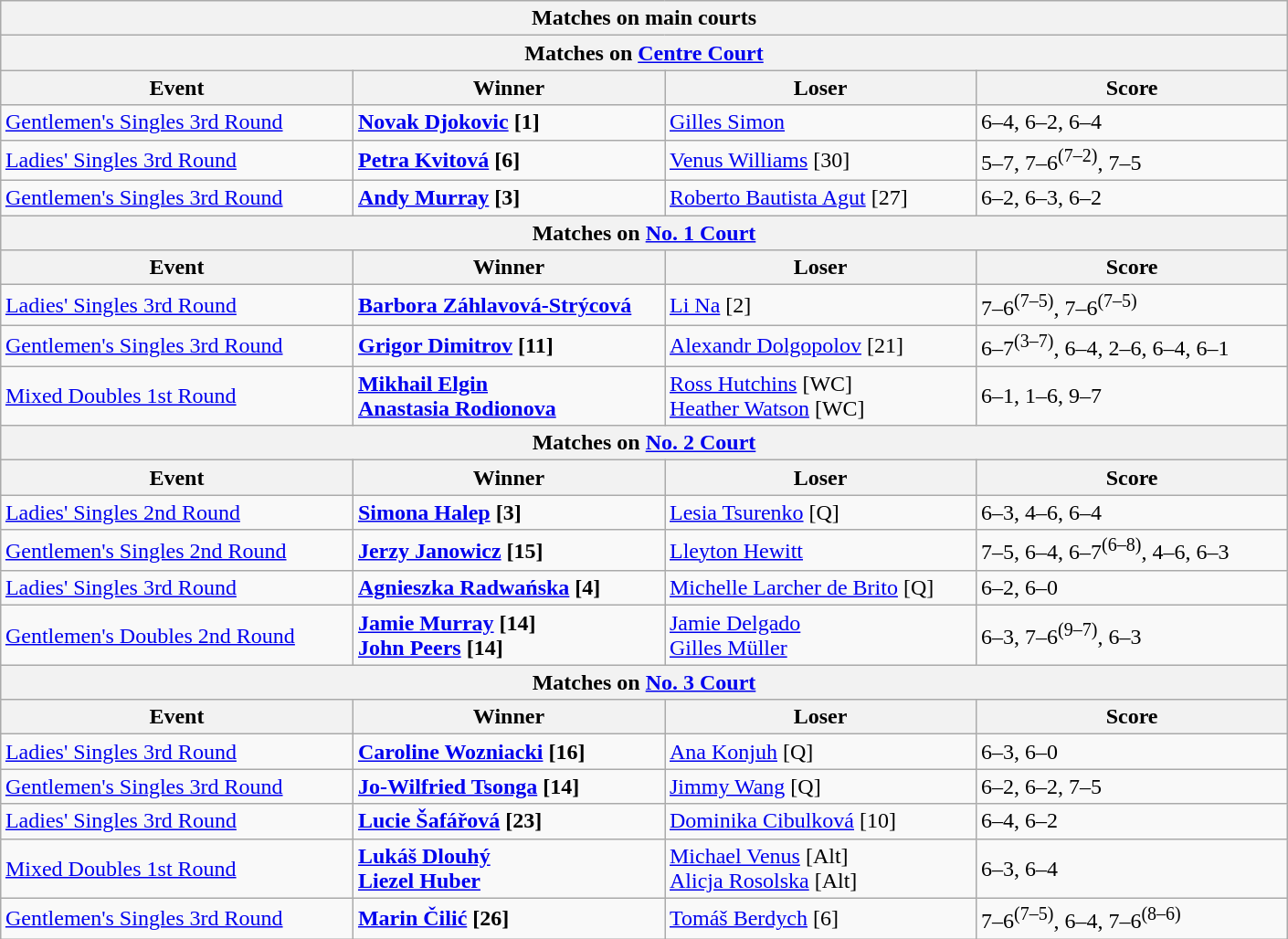<table class="wikitable collapsible uncollapsed" style="margin:auto;">
<tr>
<th colspan="4" style="white-space:nowrap;">Matches on main courts</th>
</tr>
<tr>
<th colspan="4">Matches on <a href='#'>Centre Court</a></th>
</tr>
<tr>
<th width=250>Event</th>
<th width=220>Winner</th>
<th width=220>Loser</th>
<th width=220>Score</th>
</tr>
<tr>
<td><a href='#'>Gentlemen's Singles 3rd Round</a></td>
<td> <strong><a href='#'>Novak Djokovic</a> [1]</strong></td>
<td> <a href='#'>Gilles Simon</a></td>
<td>6–4, 6–2, 6–4</td>
</tr>
<tr>
<td><a href='#'>Ladies' Singles 3rd Round</a></td>
<td> <strong><a href='#'>Petra Kvitová</a> [6]</strong></td>
<td> <a href='#'>Venus Williams</a> [30]</td>
<td>5–7, 7–6<sup>(7–2)</sup>, 7–5</td>
</tr>
<tr>
<td><a href='#'>Gentlemen's Singles 3rd Round</a></td>
<td> <strong><a href='#'>Andy Murray</a> [3]</strong></td>
<td> <a href='#'>Roberto Bautista Agut</a> [27]</td>
<td>6–2, 6–3, 6–2</td>
</tr>
<tr>
<th colspan="4">Matches on <a href='#'>No. 1 Court</a></th>
</tr>
<tr>
<th width=250>Event</th>
<th width=220>Winner</th>
<th width=220>Loser</th>
<th width=220>Score</th>
</tr>
<tr>
<td><a href='#'>Ladies' Singles 3rd Round</a></td>
<td> <strong><a href='#'>Barbora Záhlavová-Strýcová</a></strong></td>
<td> <a href='#'>Li Na</a> [2]</td>
<td>7–6<sup>(7–5)</sup>, 7–6<sup>(7–5)</sup></td>
</tr>
<tr>
<td><a href='#'>Gentlemen's Singles 3rd Round</a></td>
<td> <strong><a href='#'>Grigor Dimitrov</a> [11]</strong></td>
<td> <a href='#'>Alexandr Dolgopolov</a> [21]</td>
<td>6–7<sup>(3–7)</sup>, 6–4, 2–6, 6–4, 6–1</td>
</tr>
<tr>
<td><a href='#'>Mixed Doubles 1st Round</a></td>
<td> <strong><a href='#'>Mikhail Elgin</a></strong><br> <strong><a href='#'>Anastasia Rodionova</a></strong></td>
<td> <a href='#'>Ross Hutchins</a> [WC]<br> <a href='#'>Heather Watson</a> [WC]</td>
<td>6–1, 1–6, 9–7</td>
</tr>
<tr>
<th colspan="4">Matches on <a href='#'>No. 2 Court</a></th>
</tr>
<tr>
<th width=250>Event</th>
<th width=220>Winner</th>
<th width=220>Loser</th>
<th width=220>Score</th>
</tr>
<tr>
<td><a href='#'>Ladies' Singles 2nd Round</a></td>
<td> <strong><a href='#'>Simona Halep</a> [3]</strong></td>
<td> <a href='#'>Lesia Tsurenko</a> [Q]</td>
<td>6–3, 4–6, 6–4</td>
</tr>
<tr>
<td><a href='#'>Gentlemen's Singles 2nd Round</a></td>
<td> <strong><a href='#'>Jerzy Janowicz</a> [15]</strong></td>
<td> <a href='#'>Lleyton Hewitt</a></td>
<td>7–5, 6–4, 6–7<sup>(6–8)</sup>, 4–6, 6–3</td>
</tr>
<tr>
<td><a href='#'>Ladies' Singles 3rd Round</a></td>
<td> <strong><a href='#'>Agnieszka Radwańska</a> [4]</strong></td>
<td> <a href='#'>Michelle Larcher de Brito</a> [Q]</td>
<td>6–2, 6–0</td>
</tr>
<tr>
<td><a href='#'>Gentlemen's Doubles 2nd Round</a></td>
<td> <strong><a href='#'>Jamie Murray</a> [14]</strong><br> <strong><a href='#'>John Peers</a> [14]</strong></td>
<td> <a href='#'>Jamie Delgado</a><br> <a href='#'>Gilles Müller</a></td>
<td>6–3, 7–6<sup>(9–7)</sup>, 6–3</td>
</tr>
<tr>
<th colspan="4">Matches on <a href='#'>No. 3 Court</a></th>
</tr>
<tr>
<th width=250>Event</th>
<th width=220>Winner</th>
<th width=220>Loser</th>
<th width=220>Score</th>
</tr>
<tr>
<td><a href='#'>Ladies' Singles 3rd Round</a></td>
<td> <strong><a href='#'>Caroline Wozniacki</a> [16]</strong></td>
<td> <a href='#'>Ana Konjuh</a> [Q]</td>
<td>6–3, 6–0</td>
</tr>
<tr>
<td><a href='#'>Gentlemen's Singles 3rd Round</a></td>
<td> <strong><a href='#'>Jo-Wilfried Tsonga</a> [14]</strong></td>
<td> <a href='#'>Jimmy Wang</a> [Q]</td>
<td>6–2, 6–2, 7–5</td>
</tr>
<tr>
<td><a href='#'>Ladies' Singles 3rd Round</a></td>
<td> <strong><a href='#'>Lucie Šafářová</a> [23]</strong></td>
<td> <a href='#'>Dominika Cibulková</a> [10]</td>
<td>6–4, 6–2</td>
</tr>
<tr>
<td><a href='#'>Mixed Doubles 1st Round</a></td>
<td> <strong><a href='#'>Lukáš Dlouhý</a></strong><br> <strong><a href='#'>Liezel Huber</a></strong></td>
<td> <a href='#'>Michael Venus</a> [Alt]<br> <a href='#'>Alicja Rosolska</a> [Alt]</td>
<td>6–3, 6–4</td>
</tr>
<tr>
<td><a href='#'>Gentlemen's Singles 3rd Round</a></td>
<td> <strong><a href='#'>Marin Čilić</a> [26]</strong></td>
<td> <a href='#'>Tomáš Berdych</a> [6]</td>
<td>7–6<sup>(7–5)</sup>, 6–4, 7–6<sup>(8–6)</sup></td>
</tr>
</table>
